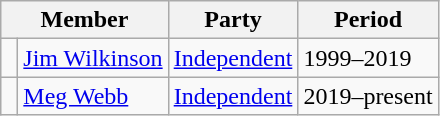<table class="wikitable">
<tr>
<th colspan="2">Member</th>
<th>Party</th>
<th>Period</th>
</tr>
<tr>
<td> </td>
<td><a href='#'>Jim Wilkinson</a></td>
<td><a href='#'>Independent</a></td>
<td>1999–2019</td>
</tr>
<tr>
<td> </td>
<td><a href='#'>Meg Webb</a></td>
<td><a href='#'>Independent</a></td>
<td>2019–present</td>
</tr>
</table>
